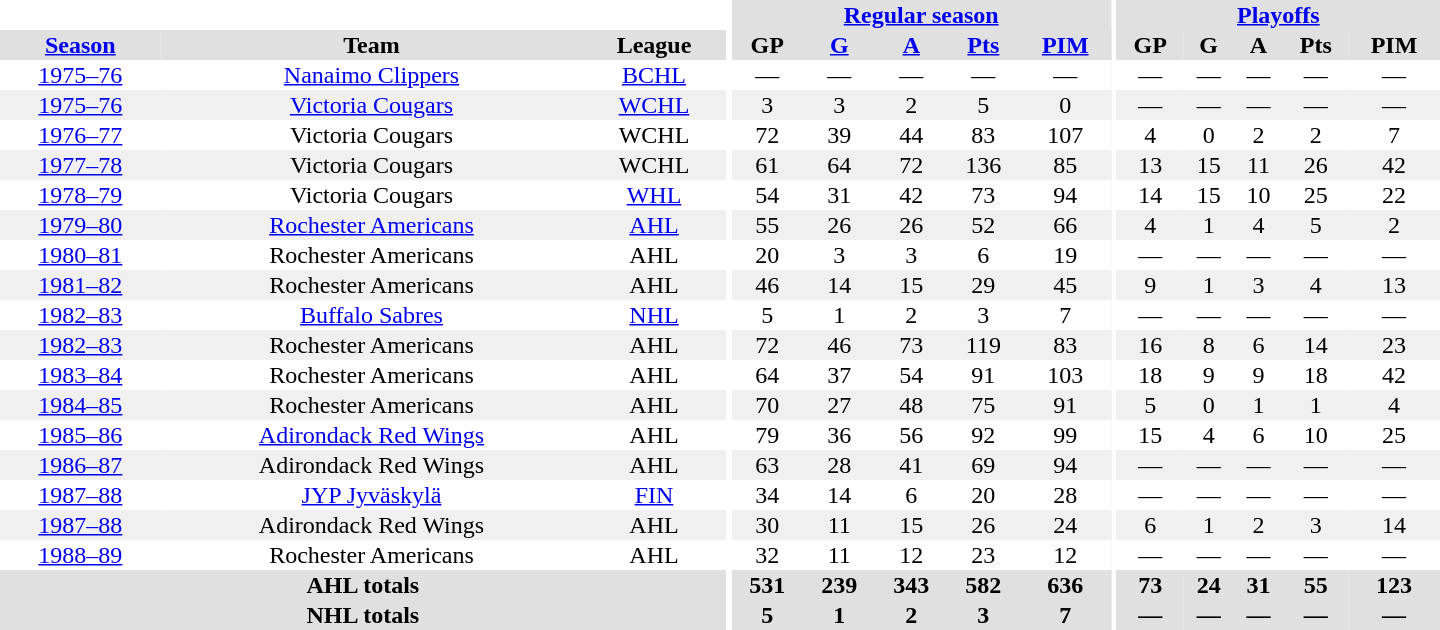<table border="0" cellpadding="1" cellspacing="0" style="text-align:center; width:60em">
<tr bgcolor="#e0e0e0">
<th colspan="3" bgcolor="#ffffff"></th>
<th rowspan="100" bgcolor="#ffffff"></th>
<th colspan="5"><a href='#'>Regular season</a></th>
<th rowspan="100" bgcolor="#ffffff"></th>
<th colspan="5"><a href='#'>Playoffs</a></th>
</tr>
<tr bgcolor="#e0e0e0">
<th><a href='#'>Season</a></th>
<th>Team</th>
<th>League</th>
<th>GP</th>
<th><a href='#'>G</a></th>
<th><a href='#'>A</a></th>
<th><a href='#'>Pts</a></th>
<th><a href='#'>PIM</a></th>
<th>GP</th>
<th>G</th>
<th>A</th>
<th>Pts</th>
<th>PIM</th>
</tr>
<tr>
<td><a href='#'>1975–76</a></td>
<td><a href='#'>Nanaimo Clippers</a></td>
<td><a href='#'>BCHL</a></td>
<td>—</td>
<td>—</td>
<td>—</td>
<td>—</td>
<td>—</td>
<td>—</td>
<td>—</td>
<td>—</td>
<td>—</td>
<td>—</td>
</tr>
<tr bgcolor="#f0f0f0">
<td><a href='#'>1975–76</a></td>
<td><a href='#'>Victoria Cougars</a></td>
<td><a href='#'>WCHL</a></td>
<td>3</td>
<td>3</td>
<td>2</td>
<td>5</td>
<td>0</td>
<td>—</td>
<td>—</td>
<td>—</td>
<td>—</td>
<td>—</td>
</tr>
<tr>
<td><a href='#'>1976–77</a></td>
<td>Victoria Cougars</td>
<td>WCHL</td>
<td>72</td>
<td>39</td>
<td>44</td>
<td>83</td>
<td>107</td>
<td>4</td>
<td>0</td>
<td>2</td>
<td>2</td>
<td>7</td>
</tr>
<tr bgcolor="#f0f0f0">
<td><a href='#'>1977–78</a></td>
<td>Victoria Cougars</td>
<td>WCHL</td>
<td>61</td>
<td>64</td>
<td>72</td>
<td>136</td>
<td>85</td>
<td>13</td>
<td>15</td>
<td>11</td>
<td>26</td>
<td>42</td>
</tr>
<tr>
<td><a href='#'>1978–79</a></td>
<td>Victoria Cougars</td>
<td><a href='#'>WHL</a></td>
<td>54</td>
<td>31</td>
<td>42</td>
<td>73</td>
<td>94</td>
<td>14</td>
<td>15</td>
<td>10</td>
<td>25</td>
<td>22</td>
</tr>
<tr bgcolor="#f0f0f0">
<td><a href='#'>1979–80</a></td>
<td><a href='#'>Rochester Americans</a></td>
<td><a href='#'>AHL</a></td>
<td>55</td>
<td>26</td>
<td>26</td>
<td>52</td>
<td>66</td>
<td>4</td>
<td>1</td>
<td>4</td>
<td>5</td>
<td>2</td>
</tr>
<tr>
<td><a href='#'>1980–81</a></td>
<td>Rochester Americans</td>
<td>AHL</td>
<td>20</td>
<td>3</td>
<td>3</td>
<td>6</td>
<td>19</td>
<td>—</td>
<td>—</td>
<td>—</td>
<td>—</td>
<td>—</td>
</tr>
<tr bgcolor="#f0f0f0">
<td><a href='#'>1981–82</a></td>
<td>Rochester Americans</td>
<td>AHL</td>
<td>46</td>
<td>14</td>
<td>15</td>
<td>29</td>
<td>45</td>
<td>9</td>
<td>1</td>
<td>3</td>
<td>4</td>
<td>13</td>
</tr>
<tr>
<td><a href='#'>1982–83</a></td>
<td><a href='#'>Buffalo Sabres</a></td>
<td><a href='#'>NHL</a></td>
<td>5</td>
<td>1</td>
<td>2</td>
<td>3</td>
<td>7</td>
<td>—</td>
<td>—</td>
<td>—</td>
<td>—</td>
<td>—</td>
</tr>
<tr bgcolor="#f0f0f0">
<td><a href='#'>1982–83</a></td>
<td>Rochester Americans</td>
<td>AHL</td>
<td>72</td>
<td>46</td>
<td>73</td>
<td>119</td>
<td>83</td>
<td>16</td>
<td>8</td>
<td>6</td>
<td>14</td>
<td>23</td>
</tr>
<tr>
<td><a href='#'>1983–84</a></td>
<td>Rochester Americans</td>
<td>AHL</td>
<td>64</td>
<td>37</td>
<td>54</td>
<td>91</td>
<td>103</td>
<td>18</td>
<td>9</td>
<td>9</td>
<td>18</td>
<td>42</td>
</tr>
<tr bgcolor="#f0f0f0">
<td><a href='#'>1984–85</a></td>
<td>Rochester Americans</td>
<td>AHL</td>
<td>70</td>
<td>27</td>
<td>48</td>
<td>75</td>
<td>91</td>
<td>5</td>
<td>0</td>
<td>1</td>
<td>1</td>
<td>4</td>
</tr>
<tr>
<td><a href='#'>1985–86</a></td>
<td><a href='#'>Adirondack Red Wings</a></td>
<td>AHL</td>
<td>79</td>
<td>36</td>
<td>56</td>
<td>92</td>
<td>99</td>
<td>15</td>
<td>4</td>
<td>6</td>
<td>10</td>
<td>25</td>
</tr>
<tr bgcolor="#f0f0f0">
<td><a href='#'>1986–87</a></td>
<td>Adirondack Red Wings</td>
<td>AHL</td>
<td>63</td>
<td>28</td>
<td>41</td>
<td>69</td>
<td>94</td>
<td>—</td>
<td>—</td>
<td>—</td>
<td>—</td>
<td>—</td>
</tr>
<tr>
<td><a href='#'>1987–88</a></td>
<td><a href='#'>JYP Jyväskylä</a></td>
<td><a href='#'>FIN</a></td>
<td>34</td>
<td>14</td>
<td>6</td>
<td>20</td>
<td>28</td>
<td>—</td>
<td>—</td>
<td>—</td>
<td>—</td>
<td>—</td>
</tr>
<tr bgcolor="#f0f0f0">
<td><a href='#'>1987–88</a></td>
<td>Adirondack Red Wings</td>
<td>AHL</td>
<td>30</td>
<td>11</td>
<td>15</td>
<td>26</td>
<td>24</td>
<td>6</td>
<td>1</td>
<td>2</td>
<td>3</td>
<td>14</td>
</tr>
<tr>
<td><a href='#'>1988–89</a></td>
<td>Rochester Americans</td>
<td>AHL</td>
<td>32</td>
<td>11</td>
<td>12</td>
<td>23</td>
<td>12</td>
<td>—</td>
<td>—</td>
<td>—</td>
<td>—</td>
<td>—</td>
</tr>
<tr bgcolor="#e0e0e0">
<th colspan="3">AHL totals</th>
<th>531</th>
<th>239</th>
<th>343</th>
<th>582</th>
<th>636</th>
<th>73</th>
<th>24</th>
<th>31</th>
<th>55</th>
<th>123</th>
</tr>
<tr bgcolor="#e0e0e0">
<th colspan="3">NHL totals</th>
<th>5</th>
<th>1</th>
<th>2</th>
<th>3</th>
<th>7</th>
<th>—</th>
<th>—</th>
<th>—</th>
<th>—</th>
<th>—</th>
</tr>
</table>
